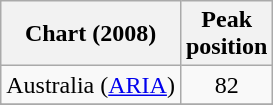<table class="wikitable sortable">
<tr>
<th>Chart (2008)</th>
<th>Peak<br>position</th>
</tr>
<tr>
<td>Australia (<a href='#'>ARIA</a>)</td>
<td align="center">82</td>
</tr>
<tr>
</tr>
<tr>
</tr>
<tr>
</tr>
<tr>
</tr>
<tr>
</tr>
<tr>
</tr>
<tr>
</tr>
<tr>
</tr>
<tr>
</tr>
<tr>
</tr>
<tr>
</tr>
</table>
